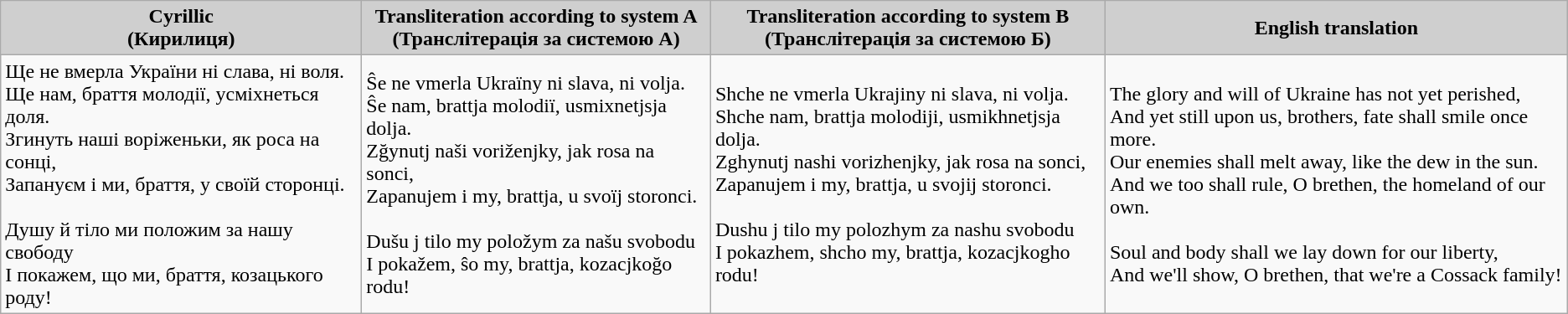<table class="wikitable" border="1" cellpadding="3" cellspacing="0" align="center">
<tr>
<th style="background:#CFCFCF;">Cyrillic<br>(Кирилиця)</th>
<th style="background:#CFCFCF;">Transliteration according to system A<br>(Транслітерація за системою А)</th>
<th style="background:#CFCFCF;">Transliteration according to system B<br>(Транслітерація за системою Б)</th>
<th style="background:#CFCFCF;">English translation</th>
</tr>
<tr>
<td>Ще не вмерла України ні слава, ні воля. <br> Ще нам, браття молодії, усміхнеться доля. <br> Згинуть наші воріженьки, як роса на сонці,<br> Запануєм і ми, браття, у своїй сторонці.<br><br> Душу й тіло ми положим за нашу свободу<br>І покажем, що ми, браття, козацького роду!</td>
<td>Ŝe ne vmerla Ukraïny ni slava, ni volja. <br> Ŝe nam, brattja molodiï, usmixnetjsja dolja. <br> Zğynutj naši voriženjky, jak rosa na sonci,<br> Zapanujem i my, brattja, u svoïj storonci.<br><br> Dušu j tilo my položym za našu svobodu<br>I pokažem, ŝo my, brattja, kozacjkoğo rodu!</td>
<td>Shche ne vmerla Ukrajiny ni slava, ni volja. <br> Shche nam, brattja molodiji, usmikhnetjsja dolja. <br> Zghynutj nashi vorizhenjky, jak rosa na sonci,<br> Zapanujem i my, brattja, u svojij storonci.<br><br> Dushu j tilo my polozhym za nashu svobodu<br>I pokazhem, shcho my, brattja, kozacjkogho rodu!</td>
<td>The glory and will of Ukraine has not yet perished,<br>And yet still upon us, brothers, fate shall smile once more.<br>Our enemies shall melt away, like the dew in the sun.<br>And we too shall rule, O brethen, the homeland of our own.<br><br>Soul and body shall we lay down for our liberty,<br>And we'll show, O brethen, that we're a Cossack family!</td>
</tr>
</table>
